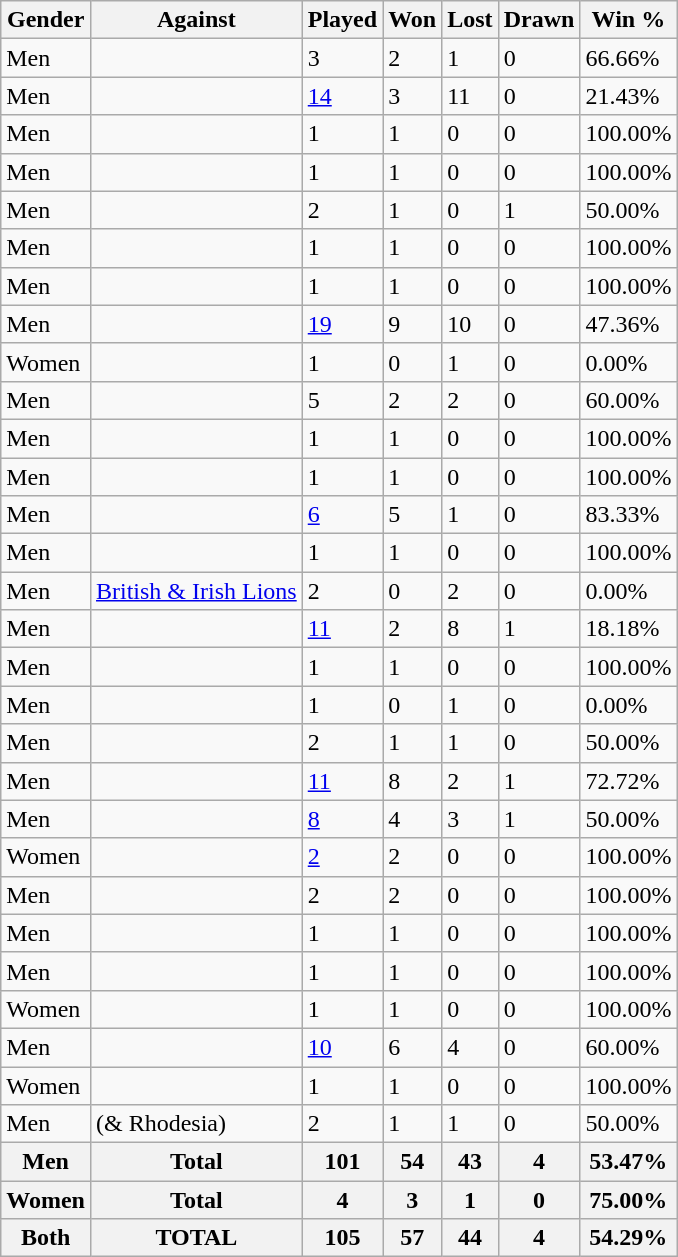<table class="sortable wikitable">
<tr>
<th>Gender</th>
<th>Against</th>
<th>Played</th>
<th>Won</th>
<th>Lost</th>
<th>Drawn</th>
<th>Win %</th>
</tr>
<tr>
<td>Men</td>
<td></td>
<td>3</td>
<td>2</td>
<td>1</td>
<td>0</td>
<td>66.66%</td>
</tr>
<tr>
<td>Men</td>
<td></td>
<td><a href='#'>14</a></td>
<td>3</td>
<td>11</td>
<td>0</td>
<td>21.43%</td>
</tr>
<tr>
<td>Men</td>
<td></td>
<td>1</td>
<td>1</td>
<td>0</td>
<td>0</td>
<td>100.00%</td>
</tr>
<tr>
<td>Men</td>
<td></td>
<td>1</td>
<td>1</td>
<td>0</td>
<td>0</td>
<td>100.00%</td>
</tr>
<tr>
<td>Men</td>
<td></td>
<td>2</td>
<td>1</td>
<td>0</td>
<td>1</td>
<td>50.00%</td>
</tr>
<tr>
<td>Men</td>
<td></td>
<td>1</td>
<td>1</td>
<td>0</td>
<td>0</td>
<td>100.00%</td>
</tr>
<tr>
<td>Men</td>
<td></td>
<td>1</td>
<td>1</td>
<td>0</td>
<td>0</td>
<td>100.00%</td>
</tr>
<tr>
<td>Men</td>
<td></td>
<td><a href='#'>19</a></td>
<td>9</td>
<td>10</td>
<td>0</td>
<td>47.36%</td>
</tr>
<tr>
<td>Women</td>
<td></td>
<td>1</td>
<td>0</td>
<td>1</td>
<td>0</td>
<td>0.00%</td>
</tr>
<tr>
<td>Men</td>
<td></td>
<td>5</td>
<td>2</td>
<td>2</td>
<td>0</td>
<td>60.00%</td>
</tr>
<tr>
<td>Men</td>
<td></td>
<td>1</td>
<td>1</td>
<td>0</td>
<td>0</td>
<td>100.00%</td>
</tr>
<tr>
<td>Men</td>
<td></td>
<td>1</td>
<td>1</td>
<td>0</td>
<td>0</td>
<td>100.00%</td>
</tr>
<tr>
<td>Men</td>
<td></td>
<td><a href='#'>6</a></td>
<td>5</td>
<td>1</td>
<td>0</td>
<td>83.33%</td>
</tr>
<tr>
<td>Men</td>
<td></td>
<td>1</td>
<td>1</td>
<td>0</td>
<td>0</td>
<td>100.00%</td>
</tr>
<tr>
<td>Men</td>
<td><a href='#'>British & Irish Lions</a></td>
<td>2</td>
<td>0</td>
<td>2</td>
<td>0</td>
<td>0.00%</td>
</tr>
<tr>
<td>Men</td>
<td></td>
<td><a href='#'>11</a></td>
<td>2</td>
<td>8</td>
<td>1</td>
<td>18.18%</td>
</tr>
<tr>
<td>Men</td>
<td></td>
<td>1</td>
<td>1</td>
<td>0</td>
<td>0</td>
<td>100.00%</td>
</tr>
<tr>
<td>Men</td>
<td></td>
<td>1</td>
<td>0</td>
<td>1</td>
<td>0</td>
<td>0.00%</td>
</tr>
<tr>
<td>Men</td>
<td></td>
<td>2</td>
<td>1</td>
<td>1</td>
<td>0</td>
<td>50.00%</td>
</tr>
<tr>
<td>Men</td>
<td></td>
<td><a href='#'>11</a></td>
<td>8</td>
<td>2</td>
<td>1</td>
<td>72.72%</td>
</tr>
<tr>
<td>Men</td>
<td></td>
<td><a href='#'>8</a></td>
<td>4</td>
<td>3</td>
<td>1</td>
<td>50.00%</td>
</tr>
<tr>
<td>Women</td>
<td></td>
<td><a href='#'>2</a></td>
<td>2</td>
<td>0</td>
<td>0</td>
<td>100.00%</td>
</tr>
<tr>
<td>Men</td>
<td></td>
<td>2</td>
<td>2</td>
<td>0</td>
<td>0</td>
<td>100.00%</td>
</tr>
<tr>
<td>Men</td>
<td></td>
<td>1</td>
<td>1</td>
<td>0</td>
<td>0</td>
<td>100.00%</td>
</tr>
<tr>
<td>Men</td>
<td></td>
<td>1</td>
<td>1</td>
<td>0</td>
<td>0</td>
<td>100.00%</td>
</tr>
<tr>
<td>Women</td>
<td></td>
<td>1</td>
<td>1</td>
<td>0</td>
<td>0</td>
<td>100.00%</td>
</tr>
<tr>
<td>Men</td>
<td></td>
<td><a href='#'>10</a></td>
<td>6</td>
<td>4</td>
<td>0</td>
<td>60.00%</td>
</tr>
<tr>
<td>Women</td>
<td></td>
<td>1</td>
<td>1</td>
<td>0</td>
<td>0</td>
<td>100.00%</td>
</tr>
<tr>
<td>Men</td>
<td> (& Rhodesia)</td>
<td>2</td>
<td>1</td>
<td>1</td>
<td>0</td>
<td>50.00%</td>
</tr>
<tr ]]>
<th>Men</th>
<th>Total</th>
<th>101</th>
<th>54</th>
<th>43</th>
<th>4</th>
<th>53.47%</th>
</tr>
<tr>
<th>Women</th>
<th>Total</th>
<th>4</th>
<th>3</th>
<th>1</th>
<th>0</th>
<th>75.00%</th>
</tr>
<tr>
<th>Both</th>
<th>TOTAL</th>
<th>105</th>
<th>57</th>
<th>44</th>
<th>4</th>
<th>54.29%</th>
</tr>
</table>
